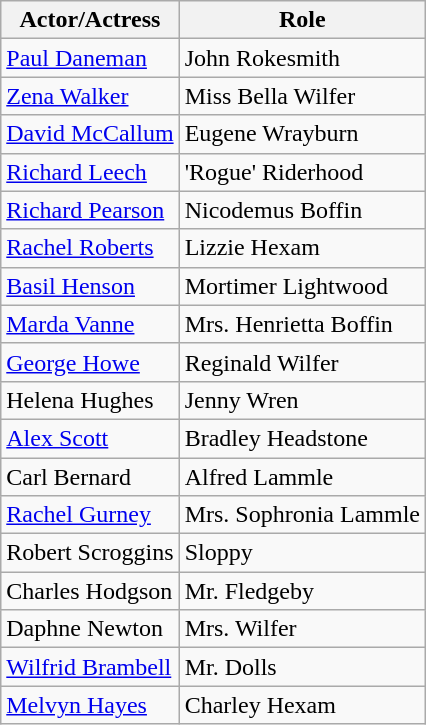<table class="wikitable">
<tr>
<th>Actor/Actress</th>
<th>Role</th>
</tr>
<tr>
<td><a href='#'>Paul Daneman</a></td>
<td>John Rokesmith</td>
</tr>
<tr>
<td><a href='#'>Zena Walker</a></td>
<td>Miss Bella Wilfer</td>
</tr>
<tr>
<td><a href='#'>David McCallum</a></td>
<td>Eugene Wrayburn</td>
</tr>
<tr>
<td><a href='#'>Richard Leech</a></td>
<td>'Rogue' Riderhood</td>
</tr>
<tr>
<td><a href='#'>Richard Pearson</a></td>
<td>Nicodemus Boffin</td>
</tr>
<tr>
<td><a href='#'>Rachel Roberts</a></td>
<td>Lizzie Hexam</td>
</tr>
<tr>
<td><a href='#'>Basil Henson</a></td>
<td>Mortimer Lightwood</td>
</tr>
<tr>
<td><a href='#'>Marda Vanne</a></td>
<td>Mrs. Henrietta Boffin</td>
</tr>
<tr>
<td><a href='#'>George Howe</a></td>
<td>Reginald Wilfer</td>
</tr>
<tr>
<td>Helena Hughes</td>
<td>Jenny Wren</td>
</tr>
<tr>
<td><a href='#'>Alex Scott</a></td>
<td>Bradley Headstone</td>
</tr>
<tr>
<td>Carl Bernard</td>
<td>Alfred Lammle</td>
</tr>
<tr>
<td><a href='#'>Rachel Gurney</a></td>
<td>Mrs. Sophronia Lammle</td>
</tr>
<tr>
<td>Robert Scroggins</td>
<td>Sloppy</td>
</tr>
<tr>
<td>Charles Hodgson</td>
<td>Mr. Fledgeby</td>
</tr>
<tr>
<td>Daphne Newton</td>
<td>Mrs. Wilfer</td>
</tr>
<tr>
<td><a href='#'>Wilfrid Brambell</a></td>
<td>Mr. Dolls</td>
</tr>
<tr>
<td><a href='#'>Melvyn Hayes</a></td>
<td>Charley Hexam</td>
</tr>
</table>
